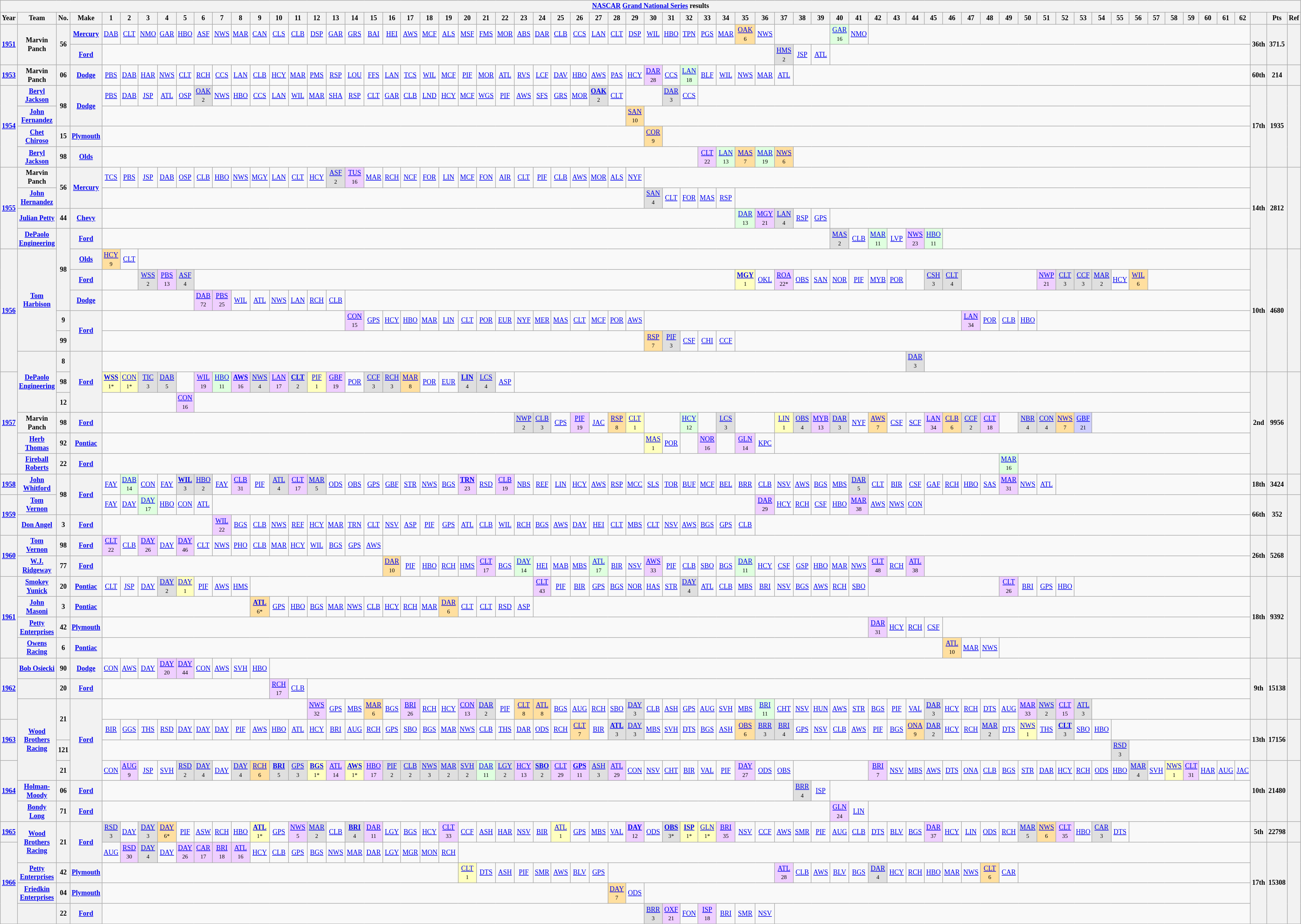<table class="wikitable" style="text-align:center; font-size:75%">
<tr>
<th colspan="69"><a href='#'>NASCAR</a> <a href='#'>Grand National Series</a> results</th>
</tr>
<tr>
<th>Year</th>
<th>Team</th>
<th>No.</th>
<th>Make</th>
<th>1</th>
<th>2</th>
<th>3</th>
<th>4</th>
<th>5</th>
<th>6</th>
<th>7</th>
<th>8</th>
<th>9</th>
<th>10</th>
<th>11</th>
<th>12</th>
<th>13</th>
<th>14</th>
<th>15</th>
<th>16</th>
<th>17</th>
<th>18</th>
<th>19</th>
<th>20</th>
<th>21</th>
<th>22</th>
<th>23</th>
<th>24</th>
<th>25</th>
<th>26</th>
<th>27</th>
<th>28</th>
<th>29</th>
<th>30</th>
<th>31</th>
<th>32</th>
<th>33</th>
<th>34</th>
<th>35</th>
<th>36</th>
<th>37</th>
<th>38</th>
<th>39</th>
<th>40</th>
<th>41</th>
<th>42</th>
<th>43</th>
<th>44</th>
<th>45</th>
<th>46</th>
<th>47</th>
<th>48</th>
<th>49</th>
<th>50</th>
<th>51</th>
<th>52</th>
<th>53</th>
<th>54</th>
<th>55</th>
<th>56</th>
<th>57</th>
<th>58</th>
<th>59</th>
<th>60</th>
<th>61</th>
<th>62</th>
<th></th>
<th>Pts</th>
<th>Ref</th>
</tr>
<tr>
<th rowspan=2><a href='#'>1951</a></th>
<th rowspan=2>Marvin Panch</th>
<th rowspan=2>56</th>
<th><a href='#'>Mercury</a></th>
<td><a href='#'>DAB</a></td>
<td><a href='#'>CLT</a></td>
<td><a href='#'>NMO</a></td>
<td><a href='#'>GAR</a></td>
<td><a href='#'>HBO</a></td>
<td><a href='#'>ASF</a></td>
<td><a href='#'>NWS</a></td>
<td><a href='#'>MAR</a></td>
<td><a href='#'>CAN</a></td>
<td><a href='#'>CLS</a></td>
<td><a href='#'>CLB</a></td>
<td><a href='#'>DSP</a></td>
<td><a href='#'>GAR</a></td>
<td><a href='#'>GRS</a></td>
<td><a href='#'>BAI</a></td>
<td><a href='#'>HEI</a></td>
<td><a href='#'>AWS</a></td>
<td><a href='#'>MCF</a></td>
<td><a href='#'>ALS</a></td>
<td><a href='#'>MSF</a></td>
<td><a href='#'>FMS</a></td>
<td><a href='#'>MOR</a></td>
<td><a href='#'>ABS</a></td>
<td><a href='#'>DAR</a></td>
<td><a href='#'>CLB</a></td>
<td><a href='#'>CCS</a></td>
<td><a href='#'>LAN</a></td>
<td><a href='#'>CLT</a></td>
<td><a href='#'>DSP</a></td>
<td><a href='#'>WIL</a></td>
<td><a href='#'>HBO</a></td>
<td><a href='#'>TPN</a></td>
<td><a href='#'>PGS</a></td>
<td><a href='#'>MAR</a></td>
<td style="background:#FFDF9F;"><a href='#'>OAK</a><br><small>6</small></td>
<td><a href='#'>NWS</a></td>
<td colspan=3></td>
<td style="background:#DFFFDF;"><a href='#'>GAR</a><br><small>16</small></td>
<td><a href='#'>NMO</a></td>
<td colspan=21></td>
<th rowspan=2>36th</th>
<th rowspan=2>371.5</th>
<th rowspan=2></th>
</tr>
<tr>
<th><a href='#'>Ford</a></th>
<td colspan=36></td>
<td style="background:#DFDFDF;"><a href='#'>HMS</a><br><small>2</small></td>
<td><a href='#'>JSP</a></td>
<td><a href='#'>ATL</a></td>
<td colspan=23></td>
</tr>
<tr>
<th><a href='#'>1953</a></th>
<th>Marvin Panch</th>
<th>06</th>
<th><a href='#'>Dodge</a></th>
<td><a href='#'>PBS</a></td>
<td><a href='#'>DAB</a></td>
<td><a href='#'>HAR</a></td>
<td><a href='#'>NWS</a></td>
<td><a href='#'>CLT</a></td>
<td><a href='#'>RCH</a></td>
<td><a href='#'>CCS</a></td>
<td><a href='#'>LAN</a></td>
<td><a href='#'>CLB</a></td>
<td><a href='#'>HCY</a></td>
<td><a href='#'>MAR</a></td>
<td><a href='#'>PMS</a></td>
<td><a href='#'>RSP</a></td>
<td><a href='#'>LOU</a></td>
<td><a href='#'>FFS</a></td>
<td><a href='#'>LAN</a></td>
<td><a href='#'>TCS</a></td>
<td><a href='#'>WIL</a></td>
<td><a href='#'>MCF</a></td>
<td><a href='#'>PIF</a></td>
<td><a href='#'>MOR</a></td>
<td><a href='#'>ATL</a></td>
<td><a href='#'>RVS</a></td>
<td><a href='#'>LCF</a></td>
<td><a href='#'>DAV</a></td>
<td><a href='#'>HBO</a></td>
<td><a href='#'>AWS</a></td>
<td><a href='#'>PAS</a></td>
<td><a href='#'>HCY</a></td>
<td style="background:#EFCFFF;"><a href='#'>DAR</a><br><small>28</small></td>
<td><a href='#'>CCS</a></td>
<td style="background:#DFFFDF;"><a href='#'>LAN</a><br><small>18</small></td>
<td><a href='#'>BLF</a></td>
<td><a href='#'>WIL</a></td>
<td><a href='#'>NWS</a></td>
<td><a href='#'>MAR</a></td>
<td><a href='#'>ATL</a></td>
<td colspan=25></td>
<th>60th</th>
<th>214</th>
<th></th>
</tr>
<tr>
<th rowspan=4><a href='#'>1954</a></th>
<th><a href='#'>Beryl Jackson</a></th>
<th rowspan=2>98</th>
<th rowspan=2><a href='#'>Dodge</a></th>
<td><a href='#'>PBS</a></td>
<td><a href='#'>DAB</a></td>
<td><a href='#'>JSP</a></td>
<td><a href='#'>ATL</a></td>
<td><a href='#'>OSP</a></td>
<td style="background:#DFDFDF;"><a href='#'>OAK</a><br><small>2</small></td>
<td><a href='#'>NWS</a></td>
<td><a href='#'>HBO</a></td>
<td><a href='#'>CCS</a></td>
<td><a href='#'>LAN</a></td>
<td><a href='#'>WIL</a></td>
<td><a href='#'>MAR</a></td>
<td><a href='#'>SHA</a></td>
<td><a href='#'>RSP</a></td>
<td><a href='#'>CLT</a></td>
<td><a href='#'>GAR</a></td>
<td><a href='#'>CLB</a></td>
<td><a href='#'>LND</a></td>
<td><a href='#'>HCY</a></td>
<td><a href='#'>MCF</a></td>
<td><a href='#'>WGS</a></td>
<td><a href='#'>PIF</a></td>
<td><a href='#'>AWS</a></td>
<td><a href='#'>SFS</a></td>
<td><a href='#'>GRS</a></td>
<td><a href='#'>MOR</a></td>
<td style="background:#DFDFDF;"><strong><a href='#'>OAK</a></strong><br><small>2</small></td>
<td><a href='#'>CLT</a></td>
<td colspan=2></td>
<td style="background:#DFDFDF;"><a href='#'>DAR</a><br><small>3</small></td>
<td><a href='#'>CCS</a></td>
<td colspan=30></td>
<th rowspan=4>17th</th>
<th rowspan=4>1935</th>
<th rowspan=4></th>
</tr>
<tr>
<th><a href='#'>John Fernandez</a></th>
<td colspan=28></td>
<td style="background:#FFDF9F;"><a href='#'>SAN</a><br><small>10</small></td>
<td colspan=33></td>
</tr>
<tr>
<th><a href='#'>Chet Chiroso</a></th>
<th>15</th>
<th><a href='#'>Plymouth</a></th>
<td colspan=29></td>
<td style="background:#FFDF9F;"><a href='#'>COR</a><br><small>9</small></td>
<td colspan=32></td>
</tr>
<tr>
<th><a href='#'>Beryl Jackson</a></th>
<th>98</th>
<th><a href='#'>Olds</a></th>
<td colspan=32></td>
<td style="background:#EFCFFF;"><a href='#'>CLT</a><br><small>22</small></td>
<td style="background:#DFFFDF;"><a href='#'>LAN</a><br><small>13</small></td>
<td style="background:#FFDF9F;"><a href='#'>MAS</a><br><small>7</small></td>
<td style="background:#DFFFDF;"><a href='#'>MAR</a><br><small>19</small></td>
<td style="background:#FFDF9F;"><a href='#'>NWS</a><br><small>6</small></td>
<td colspan=25></td>
</tr>
<tr>
<th rowspan=4><a href='#'>1955</a></th>
<th>Marvin Panch</th>
<th rowspan=2>56</th>
<th rowspan=2><a href='#'>Mercury</a></th>
<td><a href='#'>TCS</a></td>
<td><a href='#'>PBS</a></td>
<td><a href='#'>JSP</a></td>
<td><a href='#'>DAB</a></td>
<td><a href='#'>OSP</a></td>
<td><a href='#'>CLB</a></td>
<td><a href='#'>HBO</a></td>
<td><a href='#'>NWS</a></td>
<td><a href='#'>MGY</a></td>
<td><a href='#'>LAN</a></td>
<td><a href='#'>CLT</a></td>
<td><a href='#'>HCY</a></td>
<td style="background:#DFDFDF;"><a href='#'>ASF</a><br><small>2</small></td>
<td style="background:#EFCFFF;"><a href='#'>TUS</a><br><small>16</small></td>
<td><a href='#'>MAR</a></td>
<td><a href='#'>RCH</a></td>
<td><a href='#'>NCF</a></td>
<td><a href='#'>FOR</a></td>
<td><a href='#'>LIN</a></td>
<td><a href='#'>MCF</a></td>
<td><a href='#'>FON</a></td>
<td><a href='#'>AIR</a></td>
<td><a href='#'>CLT</a></td>
<td><a href='#'>PIF</a></td>
<td><a href='#'>CLB</a></td>
<td><a href='#'>AWS</a></td>
<td><a href='#'>MOR</a></td>
<td><a href='#'>ALS</a></td>
<td><a href='#'>NYF</a></td>
<td colspan=33></td>
<th rowspan=4>14th</th>
<th rowspan=4>2812</th>
<th rowspan=4></th>
</tr>
<tr>
<th><a href='#'>John Hernandez</a></th>
<td colspan=29></td>
<td style="background:#DFDFDF;"><a href='#'>SAN</a><br><small>4</small></td>
<td><a href='#'>CLT</a></td>
<td><a href='#'>FOR</a></td>
<td><a href='#'>MAS</a></td>
<td><a href='#'>RSP</a></td>
<td colspan=28></td>
</tr>
<tr>
<th><a href='#'>Julian Petty</a></th>
<th>44</th>
<th><a href='#'>Chevy</a></th>
<td colspan=34></td>
<td style="background:#DFFFDF;"><a href='#'>DAR</a><br><small>13</small></td>
<td style="background:#EFCFFF;"><a href='#'>MGY</a><br><small>21</small></td>
<td style="background:#DFDFDF;"><a href='#'>LAN</a><br><small>4</small></td>
<td><a href='#'>RSP</a></td>
<td><a href='#'>GPS</a></td>
<td colspan=23></td>
</tr>
<tr>
<th><a href='#'>DePaolo Engineering</a></th>
<th rowspan=4>98</th>
<th><a href='#'>Ford</a></th>
<td colspan=39></td>
<td style="background:#DFDFDF;"><a href='#'>MAS</a><br><small>2</small></td>
<td><a href='#'>CLB</a></td>
<td style="background:#DFFFDF;"><a href='#'>MAR</a><br><small>11</small></td>
<td><a href='#'>LVP</a></td>
<td style="background:#EFCFFF;"><a href='#'>NWS</a><br><small>23</small></td>
<td style="background:#DFFFDF;"><a href='#'>HBO</a><br><small>11</small></td>
<td colspan=17></td>
</tr>
<tr>
<th rowspan=6><a href='#'>1956</a></th>
<th rowspan=5><a href='#'>Tom Harbison</a></th>
<th><a href='#'>Olds</a></th>
<td style="background:#FFDF9F;"><a href='#'>HCY</a><br><small>9</small></td>
<td><a href='#'>CLT</a></td>
<td colspan=60></td>
<th rowspan=6>10th</th>
<th rowspan=6>4680</th>
<th rowspan=6></th>
</tr>
<tr>
<th><a href='#'>Ford</a></th>
<td colspan=2></td>
<td style="background:#DFDFDF;"><a href='#'>WSS</a><br><small>2</small></td>
<td style="background:#EFCFFF;"><a href='#'>PBS</a><br><small>13</small></td>
<td style="background:#DFDFDF;"><a href='#'>ASF</a><br><small>4</small></td>
<td colspan=29></td>
<td style="background:#FFFFBF;"><strong><a href='#'>MGY</a></strong><br><small>1</small></td>
<td><a href='#'>OKL</a></td>
<td style="background:#EFCFFF;"><a href='#'>ROA</a><br><small>22*</small></td>
<td><a href='#'>OBS</a></td>
<td><a href='#'>SAN</a></td>
<td><a href='#'>NOR</a></td>
<td><a href='#'>PIF</a></td>
<td><a href='#'>MYB</a></td>
<td><a href='#'>POR</a></td>
<td></td>
<td style="background:#DFDFDF;"><a href='#'>CSH</a><br><small>3</small></td>
<td style="background:#DFDFDF;"><a href='#'>CLT</a><br><small>4</small></td>
<td colspan=4></td>
<td style="background:#EFCFFF;"><a href='#'>NWP</a><br><small>21</small></td>
<td style="background:#DFDFDF;"><a href='#'>CLT</a><br><small>3</small></td>
<td style="background:#DFDFDF;"><a href='#'>CCF</a><br><small>3</small></td>
<td style="background:#DFDFDF;"><a href='#'>MAR</a><br><small>2</small></td>
<td><a href='#'>HCY</a></td>
<td style="background:#FFDF9F;"><a href='#'>WIL</a><br><small>6</small></td>
<td colspan=6></td>
</tr>
<tr>
<th><a href='#'>Dodge</a></th>
<td colspan=5></td>
<td style="background:#EFCFFF;"><a href='#'>DAB</a><br><small>72</small></td>
<td style="background:#EFCFFF;"><a href='#'>PBS</a><br><small>25</small></td>
<td><a href='#'>WIL</a></td>
<td><a href='#'>ATL</a></td>
<td><a href='#'>NWS</a></td>
<td><a href='#'>LAN</a></td>
<td><a href='#'>RCH</a></td>
<td><a href='#'>CLB</a></td>
<td colspan=49></td>
</tr>
<tr>
<th>9</th>
<th rowspan=2><a href='#'>Ford</a></th>
<td colspan=13></td>
<td style="background:#EFCFFF;"><a href='#'>CON</a><br><small>15</small></td>
<td><a href='#'>GPS</a></td>
<td><a href='#'>HCY</a></td>
<td><a href='#'>HBO</a></td>
<td><a href='#'>MAR</a></td>
<td><a href='#'>LIN</a></td>
<td><a href='#'>CLT</a></td>
<td><a href='#'>POR</a></td>
<td><a href='#'>EUR</a></td>
<td><a href='#'>NYF</a></td>
<td><a href='#'>MER</a></td>
<td><a href='#'>MAS</a></td>
<td><a href='#'>CLT</a></td>
<td><a href='#'>MCF</a></td>
<td><a href='#'>POR</a></td>
<td><a href='#'>AWS</a></td>
<td colspan=17></td>
<td style="background:#EFCFFF;"><a href='#'>LAN</a><br><small>34</small></td>
<td><a href='#'>POR</a></td>
<td><a href='#'>CLB</a></td>
<td><a href='#'>HBO</a></td>
<td colspan=12></td>
</tr>
<tr>
<th>99</th>
<td colspan=29></td>
<td style="background:#FFDF9F;"><a href='#'>RSP</a><br><small>7</small></td>
<td style="background:#DFDFDF;"><a href='#'>PIF</a><br><small>3</small></td>
<td><a href='#'>CSF</a></td>
<td><a href='#'>CHI</a></td>
<td><a href='#'>CCF</a></td>
<td colspan=28></td>
</tr>
<tr>
<th rowspan=3><a href='#'>DePaolo Engineering</a></th>
<th>8</th>
<th rowspan=3><a href='#'>Ford</a></th>
<td colspan=43></td>
<td style="background:#DFDFDF;"><a href='#'>DAR</a><br><small>3</small></td>
<td colspan=18></td>
</tr>
<tr>
<th rowspan=5><a href='#'>1957</a></th>
<th>98</th>
<td style="background:#FFFFBF;"><strong><a href='#'>WSS</a></strong><br><small>1*</small></td>
<td style="background:#FFFFBF;"><a href='#'>CON</a><br><small>1*</small></td>
<td style="background:#DFDFDF;"><a href='#'>TIC</a><br><small>3</small></td>
<td style="background:#DFDFDF;"><a href='#'>DAB</a><br><small>5</small></td>
<td></td>
<td style="background:#EFCFFF;"><a href='#'>WIL</a><br><small>19</small></td>
<td style="background:#DFFFDF;"><a href='#'>HBO</a><br><small>11</small></td>
<td style="background:#EFCFFF;"><strong><a href='#'>AWS</a></strong><br><small>16</small></td>
<td style="background:#DFDFDF;"><a href='#'>NWS</a><br><small>4</small></td>
<td style="background:#EFCFFF;"><a href='#'>LAN</a><br><small>17</small></td>
<td style="background:#DFDFDF;"><strong><a href='#'>CLT</a></strong><br><small>2</small></td>
<td style="background:#FFFFBF;"><a href='#'>PIF</a><br><small>1</small></td>
<td style="background:#EFCFFF;"><a href='#'>GBF</a><br><small>19</small></td>
<td><a href='#'>POR</a></td>
<td style="background:#DFDFDF;"><a href='#'>CCF</a><br><small>3</small></td>
<td style="background:#DFDFDF;"><a href='#'>RCH</a><br><small>3</small></td>
<td style="background:#FFDF9F;"><a href='#'>MAR</a><br><small>8</small></td>
<td><a href='#'>POR</a></td>
<td><a href='#'>EUR</a></td>
<td style="background:#DFDFDF;"><strong><a href='#'>LIN</a></strong><br><small>4</small></td>
<td style="background:#DFDFDF;"><a href='#'>LCS</a><br><small>4</small></td>
<td><a href='#'>ASP</a></td>
<td colspan=40></td>
<th rowspan=5>2nd</th>
<th rowspan=5>9956</th>
<th rowspan=5></th>
</tr>
<tr>
<th>12</th>
<td colspan=4></td>
<td style="background:#EFCFFF;"><a href='#'>CON</a><br><small>16</small></td>
<td colspan=57></td>
</tr>
<tr>
<th>Marvin Panch</th>
<th>98</th>
<th><a href='#'>Ford</a></th>
<td colspan=22></td>
<td style="background:#DFDFDF;"><a href='#'>NWP</a><br><small>2</small></td>
<td style="background:#DFDFDF;"><a href='#'>CLB</a><br><small>3</small></td>
<td><a href='#'>CPS</a></td>
<td style="background:#EFCFFF;"><a href='#'>PIF</a><br><small>19</small></td>
<td><a href='#'>JAC</a></td>
<td style="background:#FFDF9F;"><a href='#'>RSP</a><br><small>8</small></td>
<td style="background:#FFFFBF;"><a href='#'>CLT</a><br><small>1</small></td>
<td colspan=2></td>
<td style="background:#DFFFDF;"><a href='#'>HCY</a><br><small>12</small></td>
<td></td>
<td style="background:#DFDFDF;"><a href='#'>LCS</a><br><small>3</small></td>
<td colspan=2></td>
<td style="background:#FFFFBF;"><a href='#'>LIN</a><br><small>1</small></td>
<td style="background:#DFDFDF;"><a href='#'>OBS</a><br><small>4</small></td>
<td style="background:#EFCFFF;"><a href='#'>MYB</a><br><small>13</small></td>
<td style="background:#DFDFDF;"><a href='#'>DAR</a><br><small>3</small></td>
<td><a href='#'>NYF</a></td>
<td style="background:#FFDF9F;"><a href='#'>AWS</a><br><small>7</small></td>
<td><a href='#'>CSF</a></td>
<td><a href='#'>SCF</a></td>
<td style="background:#EFCFFF;"><a href='#'>LAN</a><br><small>34</small></td>
<td style="background:#FFDF9F;"><a href='#'>CLB</a><br><small>6</small></td>
<td style="background:#DFDFDF;"><a href='#'>CCF</a><br><small>2</small></td>
<td style="background:#EFCFFF;"><a href='#'>CLT</a><br><small>18</small></td>
<td></td>
<td style="background:#DFDFDF;"><a href='#'>NBR</a><br><small>4</small></td>
<td style="background:#DFDFDF;"><a href='#'>CON</a><br><small>4</small></td>
<td style="background:#FFDF9F;"><a href='#'>NWS</a><br><small>7</small></td>
<td style="background:#CFCFFF;"><a href='#'>GBF</a><br><small>21</small></td>
<td colspan=9></td>
</tr>
<tr>
<th><a href='#'>Herb Thomas</a></th>
<th>92</th>
<th><a href='#'>Pontiac</a></th>
<td colspan=29></td>
<td style="background:#FFFFBF;"><a href='#'>MAS</a><br><small>1</small></td>
<td><a href='#'>POR</a></td>
<td></td>
<td style="background:#EFCFFF;"><a href='#'>NOR</a><br><small>16</small></td>
<td></td>
<td style="background:#EFCFFF;"><a href='#'>GLN</a><br><small>14</small></td>
<td><a href='#'>KPC</a></td>
<td colspan=26></td>
</tr>
<tr>
<th><a href='#'>Fireball Roberts</a></th>
<th>22</th>
<th><a href='#'>Ford</a></th>
<td colspan=48></td>
<td style="background:#DFFFDF;"><a href='#'>MAR</a><br><small>16</small></td>
<td colspan=13></td>
</tr>
<tr>
<th><a href='#'>1958</a></th>
<th><a href='#'>John Whitford</a></th>
<th rowspan=2>98</th>
<th rowspan=2><a href='#'>Ford</a></th>
<td><a href='#'>FAY</a></td>
<td style="background:#DFFFDF;"><a href='#'>DAB</a><br><small>14</small></td>
<td><a href='#'>CON</a></td>
<td><a href='#'>FAY</a></td>
<td style="background:#DFDFDF;"><strong><a href='#'>WIL</a></strong><br><small>3</small></td>
<td style="background:#DFDFDF;"><a href='#'>HBO</a><br><small>2</small></td>
<td><a href='#'>FAY</a></td>
<td style="background:#EFCFFF;"><a href='#'>CLB</a><br><small>31</small></td>
<td><a href='#'>PIF</a></td>
<td style="background:#DFDFDF;"><a href='#'>ATL</a><br><small>4</small></td>
<td style="background:#EFCFFF;"><a href='#'>CLT</a><br><small>17</small></td>
<td style="background:#DFDFDF;"><a href='#'>MAR</a><br><small>5</small></td>
<td><a href='#'>ODS</a></td>
<td><a href='#'>OBS</a></td>
<td><a href='#'>GPS</a></td>
<td><a href='#'>GBF</a></td>
<td><a href='#'>STR</a></td>
<td><a href='#'>NWS</a></td>
<td><a href='#'>BGS</a></td>
<td style="background:#EFCFFF;"><strong><a href='#'>TRN</a></strong><br><small>23</small></td>
<td><a href='#'>RSD</a></td>
<td style="background:#EFCFFF;"><a href='#'>CLB</a><br><small>19</small></td>
<td><a href='#'>NBS</a></td>
<td><a href='#'>REF</a></td>
<td><a href='#'>LIN</a></td>
<td><a href='#'>HCY</a></td>
<td><a href='#'>AWS</a></td>
<td><a href='#'>RSP</a></td>
<td><a href='#'>MCC</a></td>
<td><a href='#'>SLS</a></td>
<td><a href='#'>TOR</a></td>
<td><a href='#'>BUF</a></td>
<td><a href='#'>MCF</a></td>
<td><a href='#'>BEL</a></td>
<td><a href='#'>BRR</a></td>
<td><a href='#'>CLB</a></td>
<td><a href='#'>NSV</a></td>
<td><a href='#'>AWS</a></td>
<td><a href='#'>BGS</a></td>
<td><a href='#'>MBS</a></td>
<td style="background:#DFDFDF;"><a href='#'>DAR</a><br><small>5</small></td>
<td><a href='#'>CLT</a></td>
<td><a href='#'>BIR</a></td>
<td><a href='#'>CSF</a></td>
<td><a href='#'>GAF</a></td>
<td><a href='#'>RCH</a></td>
<td><a href='#'>HBO</a></td>
<td><a href='#'>SAS</a></td>
<td style="background:#EFCFFF;"><a href='#'>MAR</a><br><small>31</small></td>
<td><a href='#'>NWS</a></td>
<td><a href='#'>ATL</a></td>
<td colspan=11></td>
<th>18th</th>
<th>3424</th>
<th></th>
</tr>
<tr>
<th rowspan=2><a href='#'>1959</a></th>
<th><a href='#'>Tom Vernon</a></th>
<td><a href='#'>FAY</a></td>
<td><a href='#'>DAY</a></td>
<td style="background:#DFFFDF;"><a href='#'>DAY</a><br><small>17</small></td>
<td><a href='#'>HBO</a></td>
<td><a href='#'>CON</a></td>
<td><a href='#'>ATL</a></td>
<td colspan=29></td>
<td style="background:#EFCFFF;"><a href='#'>DAR</a><br><small>29</small></td>
<td><a href='#'>HCY</a></td>
<td><a href='#'>RCH</a></td>
<td><a href='#'>CSF</a></td>
<td><a href='#'>HBO</a></td>
<td style="background:#EFCFFF;"><a href='#'>MAR</a><br><small>38</small></td>
<td><a href='#'>AWS</a></td>
<td><a href='#'>NWS</a></td>
<td><a href='#'>CON</a></td>
<td colspan=18></td>
<th rowspan=2>66th</th>
<th rowspan=2>352</th>
<th rowspan=2></th>
</tr>
<tr>
<th><a href='#'>Don Angel</a></th>
<th>3</th>
<th><a href='#'>Ford</a></th>
<td colspan=6></td>
<td style="background:#EFCFFF;"><a href='#'>WIL</a><br><small>22</small></td>
<td><a href='#'>BGS</a></td>
<td><a href='#'>CLB</a></td>
<td><a href='#'>NWS</a></td>
<td><a href='#'>REF</a></td>
<td><a href='#'>HCY</a></td>
<td><a href='#'>MAR</a></td>
<td><a href='#'>TRN</a></td>
<td><a href='#'>CLT</a></td>
<td><a href='#'>NSV</a></td>
<td><a href='#'>ASP</a></td>
<td><a href='#'>PIF</a></td>
<td><a href='#'>GPS</a></td>
<td><a href='#'>ATL</a></td>
<td><a href='#'>CLB</a></td>
<td><a href='#'>WIL</a></td>
<td><a href='#'>RCH</a></td>
<td><a href='#'>BGS</a></td>
<td><a href='#'>AWS</a></td>
<td><a href='#'>DAY</a></td>
<td><a href='#'>HEI</a></td>
<td><a href='#'>CLT</a></td>
<td><a href='#'>MBS</a></td>
<td><a href='#'>CLT</a></td>
<td><a href='#'>NSV</a></td>
<td><a href='#'>AWS</a></td>
<td><a href='#'>BGS</a></td>
<td><a href='#'>GPS</a></td>
<td><a href='#'>CLB</a></td>
<td colspan=27></td>
</tr>
<tr>
<th rowspan=2><a href='#'>1960</a></th>
<th><a href='#'>Tom Vernon</a></th>
<th>98</th>
<th><a href='#'>Ford</a></th>
<td style="background:#EFCFFF;"><a href='#'>CLT</a><br><small>22</small></td>
<td><a href='#'>CLB</a></td>
<td style="background:#EFCFFF;"><a href='#'>DAY</a><br><small>26</small></td>
<td><a href='#'>DAY</a></td>
<td style="background:#EFCFFF;"><a href='#'>DAY</a><br><small>46</small></td>
<td><a href='#'>CLT</a></td>
<td><a href='#'>NWS</a></td>
<td><a href='#'>PHO</a></td>
<td><a href='#'>CLB</a></td>
<td><a href='#'>MAR</a></td>
<td><a href='#'>HCY</a></td>
<td><a href='#'>WIL</a></td>
<td><a href='#'>BGS</a></td>
<td><a href='#'>GPS</a></td>
<td><a href='#'>AWS</a></td>
<td colspan=47></td>
<th rowspan=2>26th</th>
<th rowspan=2>5268</th>
<th rowspan=2></th>
</tr>
<tr>
<th><a href='#'>W.J. Ridgeway</a></th>
<th>77</th>
<th><a href='#'>Ford</a></th>
<td colspan=15></td>
<td style="background:#FFDF9F;"><a href='#'>DAR</a><br><small>10</small></td>
<td><a href='#'>PIF</a></td>
<td><a href='#'>HBO</a></td>
<td><a href='#'>RCH</a></td>
<td><a href='#'>HMS</a></td>
<td style="background:#EFCFFF;"><a href='#'>CLT</a><br><small>17</small></td>
<td><a href='#'>BGS</a></td>
<td style="background:#DFFFDF;"><a href='#'>DAY</a><br><small>14</small></td>
<td><a href='#'>HEI</a></td>
<td><a href='#'>MAB</a></td>
<td><a href='#'>MBS</a></td>
<td style="background:#DFFFDF;"><a href='#'>ATL</a><br><small>17</small></td>
<td><a href='#'>BIR</a></td>
<td><a href='#'>NSV</a></td>
<td style="background:#EFCFFF;"><a href='#'>AWS</a><br><small>33</small></td>
<td><a href='#'>PIF</a></td>
<td><a href='#'>CLB</a></td>
<td><a href='#'>SBO</a></td>
<td><a href='#'>BGS</a></td>
<td style="background:#DFFFDF;"><a href='#'>DAR</a><br><small>11</small></td>
<td><a href='#'>HCY</a></td>
<td><a href='#'>CSF</a></td>
<td><a href='#'>GSP</a></td>
<td><a href='#'>HBO</a></td>
<td><a href='#'>MAR</a></td>
<td><a href='#'>NWS</a></td>
<td style="background:#EFCFFF;"><a href='#'>CLT</a><br><small>48</small></td>
<td><a href='#'>RCH</a></td>
<td style="background:#EFCFFF;"><a href='#'>ATL</a><br><small>38</small></td>
<td colspan=18></td>
</tr>
<tr>
<th rowspan=4><a href='#'>1961</a></th>
<th><a href='#'>Smokey Yunick</a></th>
<th>20</th>
<th><a href='#'>Pontiac</a></th>
<td><a href='#'>CLT</a></td>
<td><a href='#'>JSP</a></td>
<td><a href='#'>DAY</a></td>
<td style="background:#DFDFDF;"><a href='#'>DAY</a><br><small>2</small></td>
<td style="background:#FFFFBF;"><a href='#'>DAY</a><br><small>1</small></td>
<td><a href='#'>PIF</a></td>
<td><a href='#'>AWS</a></td>
<td><a href='#'>HMS</a></td>
<td colspan=15></td>
<td style="background:#EFCFFF;"><a href='#'>CLT</a><br><small>43</small></td>
<td><a href='#'>PIF</a></td>
<td><a href='#'>BIR</a></td>
<td><a href='#'>GPS</a></td>
<td><a href='#'>BGS</a></td>
<td><a href='#'>NOR</a></td>
<td><a href='#'>HAS</a></td>
<td><a href='#'>STR</a></td>
<td style="background:#DFDFDF;"><a href='#'>DAY</a><br><small>4</small></td>
<td><a href='#'>ATL</a></td>
<td><a href='#'>CLB</a></td>
<td><a href='#'>MBS</a></td>
<td><a href='#'>BRI</a></td>
<td><a href='#'>NSV</a></td>
<td><a href='#'>BGS</a></td>
<td><a href='#'>AWS</a></td>
<td><a href='#'>RCH</a></td>
<td><a href='#'>SBO</a></td>
<td colspan=7></td>
<td style="background:#EFCFFF;"><a href='#'>CLT</a><br><small>26</small></td>
<td><a href='#'>BRI</a></td>
<td><a href='#'>GPS</a></td>
<td><a href='#'>HBO</a></td>
<td colspan=10></td>
<th rowspan=4>18th</th>
<th rowspan=4>9392</th>
<th rowspan=4></th>
</tr>
<tr>
<th><a href='#'>John Masoni</a></th>
<th>3</th>
<th><a href='#'>Pontiac</a></th>
<td colspan=8></td>
<td style="background:#FFDF9F;"><strong><a href='#'>ATL</a></strong><br><small>6*</small></td>
<td><a href='#'>GPS</a></td>
<td><a href='#'>HBO</a></td>
<td><a href='#'>BGS</a></td>
<td><a href='#'>MAR</a></td>
<td><a href='#'>NWS</a></td>
<td><a href='#'>CLB</a></td>
<td><a href='#'>HCY</a></td>
<td><a href='#'>RCH</a></td>
<td><a href='#'>MAR</a></td>
<td style="background:#FFDF9F;"><a href='#'>DAR</a><br><small>6</small></td>
<td><a href='#'>CLT</a></td>
<td><a href='#'>CLT</a></td>
<td><a href='#'>RSD</a></td>
<td><a href='#'>ASP</a></td>
<td colspan=39></td>
</tr>
<tr>
<th><a href='#'>Petty Enterprises</a></th>
<th>42</th>
<th><a href='#'>Plymouth</a></th>
<td colspan=41></td>
<td style="background:#EFCFFF;"><a href='#'>DAR</a><br><small>31</small></td>
<td><a href='#'>HCY</a></td>
<td><a href='#'>RCH</a></td>
<td><a href='#'>CSF</a></td>
<td colspan=17></td>
</tr>
<tr>
<th><a href='#'>Owens Racing</a></th>
<th>6</th>
<th><a href='#'>Pontiac</a></th>
<td colspan=45></td>
<td style="background:#FFDF9F;"><a href='#'>ATL</a><br><small>10</small></td>
<td><a href='#'>MAR</a></td>
<td><a href='#'>NWS</a></td>
<td colspan=14></td>
</tr>
<tr>
<th rowspan=3><a href='#'>1962</a></th>
<th><a href='#'>Bob Osiecki</a></th>
<th>90</th>
<th><a href='#'>Dodge</a></th>
<td><a href='#'>CON</a></td>
<td><a href='#'>AWS</a></td>
<td><a href='#'>DAY</a></td>
<td style="background:#EFCFFF;"><a href='#'>DAY</a><br><small>20</small></td>
<td style="background:#EFCFFF;"><a href='#'>DAY</a><br><small>44</small></td>
<td><a href='#'>CON</a></td>
<td><a href='#'>AWS</a></td>
<td><a href='#'>SVH</a></td>
<td><a href='#'>HBO</a></td>
<td colspan=53></td>
<th rowspan=3>9th</th>
<th rowspan=3>15138</th>
<th rowspan=3></th>
</tr>
<tr>
<th></th>
<th>20</th>
<th><a href='#'>Ford</a></th>
<td colspan=9></td>
<td style="background:#EFCFFF;"><a href='#'>RCH</a><br><small>17</small></td>
<td><a href='#'>CLB</a></td>
<td colspan=51></td>
</tr>
<tr>
<th rowspan=4><a href='#'>Wood Brothers Racing</a></th>
<th rowspan=2>21</th>
<th rowspan=4><a href='#'>Ford</a></th>
<td colspan=11></td>
<td style="background:#EFCFFF;"><a href='#'>NWS</a><br><small>32</small></td>
<td><a href='#'>GPS</a></td>
<td><a href='#'>MBS</a></td>
<td style="background:#FFDF9F;"><a href='#'>MAR</a><br><small>6</small></td>
<td><a href='#'>BGS</a></td>
<td style="background:#EFCFFF;"><a href='#'>BRI</a><br><small>26</small></td>
<td><a href='#'>RCH</a></td>
<td><a href='#'>HCY</a></td>
<td style="background:#EFCFFF;"><a href='#'>CON</a><br><small>13</small></td>
<td style="background:#DFDFDF;"><a href='#'>DAR</a><br><small>2</small></td>
<td><a href='#'>PIF</a></td>
<td style="background:#FFDF9F;"><a href='#'>CLT</a><br><small>8</small></td>
<td style="background:#FFDF9F;"><a href='#'>ATL</a><br><small>8</small></td>
<td><a href='#'>BGS</a></td>
<td><a href='#'>AUG</a></td>
<td><a href='#'>RCH</a></td>
<td><a href='#'>SBO</a></td>
<td style="background:#DFDFDF;"><a href='#'>DAY</a><br><small>3</small></td>
<td><a href='#'>CLB</a></td>
<td><a href='#'>ASH</a></td>
<td><a href='#'>GPS</a></td>
<td><a href='#'>AUG</a></td>
<td><a href='#'>SVH</a></td>
<td><a href='#'>MBS</a></td>
<td style="background:#DFFFDF;"><a href='#'>BRI</a><br><small>11</small></td>
<td><a href='#'>CHT</a></td>
<td><a href='#'>NSV</a></td>
<td><a href='#'>HUN</a></td>
<td><a href='#'>AWS</a></td>
<td><a href='#'>STR</a></td>
<td><a href='#'>BGS</a></td>
<td><a href='#'>PIF</a></td>
<td><a href='#'>VAL</a></td>
<td style="background:#DFDFDF;"><a href='#'>DAR</a><br><small>3</small></td>
<td><a href='#'>HCY</a></td>
<td><a href='#'>RCH</a></td>
<td><a href='#'>DTS</a></td>
<td><a href='#'>AUG</a></td>
<td style="background:#EFCFFF;"><a href='#'>MAR</a><br><small>33</small></td>
<td style="background:#DFDFDF;"><a href='#'>NWS</a><br><small>2</small></td>
<td style="background:#EFCFFF;"><a href='#'>CLT</a><br><small>15</small></td>
<td style="background:#DFDFDF;"><a href='#'>ATL</a><br><small>3</small></td>
<td colspan=9></td>
</tr>
<tr>
<th rowspan=2><a href='#'>1963</a></th>
<td><a href='#'>BIR</a></td>
<td><a href='#'>GGS</a></td>
<td><a href='#'>THS</a></td>
<td><a href='#'>RSD</a></td>
<td><a href='#'>DAY</a></td>
<td><a href='#'>DAY</a></td>
<td><a href='#'>DAY</a></td>
<td><a href='#'>PIF</a></td>
<td><a href='#'>AWS</a></td>
<td><a href='#'>HBO</a></td>
<td><a href='#'>ATL</a></td>
<td><a href='#'>HCY</a></td>
<td><a href='#'>BRI</a></td>
<td><a href='#'>AUG</a></td>
<td><a href='#'>RCH</a></td>
<td><a href='#'>GPS</a></td>
<td><a href='#'>SBO</a></td>
<td><a href='#'>BGS</a></td>
<td><a href='#'>MAR</a></td>
<td><a href='#'>NWS</a></td>
<td><a href='#'>CLB</a></td>
<td><a href='#'>THS</a></td>
<td><a href='#'>DAR</a></td>
<td><a href='#'>ODS</a></td>
<td><a href='#'>RCH</a></td>
<td style="background:#FFDF9F;"><a href='#'>CLT</a><br><small>7</small></td>
<td><a href='#'>BIR</a></td>
<td style="background:#DFDFDF;"><strong><a href='#'>ATL</a></strong><br><small>3</small></td>
<td style="background:#DFDFDF;"><a href='#'>DAY</a><br><small>3</small></td>
<td><a href='#'>MBS</a></td>
<td><a href='#'>SVH</a></td>
<td><a href='#'>DTS</a></td>
<td><a href='#'>BGS</a></td>
<td><a href='#'>ASH</a></td>
<td style="background:#FFDF9F;"><a href='#'>OBS</a><br><small>6</small></td>
<td style="background:#DFDFDF;"><a href='#'>BRR</a><br><small>3</small></td>
<td style="background:#DFDFDF;"><a href='#'>BRI</a><br><small>4</small></td>
<td><a href='#'>GPS</a></td>
<td><a href='#'>NSV</a></td>
<td><a href='#'>CLB</a></td>
<td><a href='#'>AWS</a></td>
<td><a href='#'>PIF</a></td>
<td><a href='#'>BGS</a></td>
<td style="background:#FFDF9F;"><a href='#'>ONA</a><br><small>9</small></td>
<td style="background:#DFDFDF;"><a href='#'>DAR</a><br><small>2</small></td>
<td><a href='#'>HCY</a></td>
<td><a href='#'>RCH</a></td>
<td style="background:#DFDFDF;"><a href='#'>MAR</a><br><small>2</small></td>
<td><a href='#'>DTS</a></td>
<td style="background:#FFFFBF;"><a href='#'>NWS</a><br><small>1</small></td>
<td><a href='#'>THS</a></td>
<td style="background:#DFDFDF;"><strong><a href='#'>CLT</a></strong><br><small>3</small></td>
<td><a href='#'>SBO</a></td>
<td><a href='#'>HBO</a></td>
<td colspan=8></td>
<th rowspan=2>13th</th>
<th rowspan=2>17156</th>
<th rowspan=2></th>
</tr>
<tr>
<th>121</th>
<td colspan=54></td>
<td style="background:#DFDFDF;"><a href='#'>RSD</a><br><small>3</small></td>
<td colspan=7></td>
</tr>
<tr>
<th rowspan=3><a href='#'>1964</a></th>
<th>21</th>
<td><a href='#'>CON</a></td>
<td style="background:#EFCFFF;"><a href='#'>AUG</a><br><small>9</small></td>
<td><a href='#'>JSP</a></td>
<td><a href='#'>SVH</a></td>
<td style="background:#DFDFDF;"><a href='#'>RSD</a><br><small>2</small></td>
<td style="background:#DFDFDF;"><a href='#'>DAY</a><br><small>4</small></td>
<td><a href='#'>DAY</a></td>
<td style="background:#DFDFDF;"><a href='#'>DAY</a><br><small>4</small></td>
<td style="background:#FFDF9F;"><a href='#'>RCH</a><br><small>6</small></td>
<td style="background:#DFDFDF;"><strong><a href='#'>BRI</a></strong><br><small>5</small></td>
<td style="background:#DFDFDF;"><a href='#'>GPS</a><br><small>3</small></td>
<td style="background:#FFFFBF;"><strong><a href='#'>BGS</a></strong><br><small>1*</small></td>
<td style="background:#EFCFFF;"><a href='#'>ATL</a><br><small>14</small></td>
<td style="background:#FFFFBF;"><strong><a href='#'>AWS</a></strong><br><small>1*</small></td>
<td style="background:#EFCFFF;"><a href='#'>HBO</a><br><small>17</small></td>
<td style="background:#DFDFDF;"><a href='#'>PIF</a><br><small>2</small></td>
<td style="background:#DFDFDF;"><a href='#'>CLB</a><br><small>2</small></td>
<td style="background:#DFDFDF;"><a href='#'>NWS</a><br><small>3</small></td>
<td style="background:#DFDFDF;"><a href='#'>MAR</a><br><small>2</small></td>
<td style="background:#DFDFDF;"><a href='#'>SVH</a><br><small>2</small></td>
<td style="background:#DFFFDF;"><a href='#'>DAR</a><br><small>11</small></td>
<td style="background:#DFDFDF;"><a href='#'>LGY</a><br><small>2</small></td>
<td style="background:#EFCFFF;"><a href='#'>HCY</a><br><small>13</small></td>
<td style="background:#DFDFDF;"><strong><a href='#'>SBO</a></strong><br><small>2</small></td>
<td style="background:#EFCFFF;"><a href='#'>CLT</a><br><small>29</small></td>
<td style="background:#EFCFFF;"><strong><a href='#'>GPS</a></strong><br><small>11</small></td>
<td style="background:#DFDFDF;"><a href='#'>ASH</a><br><small>3</small></td>
<td style="background:#EFCFFF;"><a href='#'>ATL</a><br><small>29</small></td>
<td><a href='#'>CON</a></td>
<td><a href='#'>NSV</a></td>
<td><a href='#'>CHT</a></td>
<td><a href='#'>BIR</a></td>
<td><a href='#'>VAL</a></td>
<td><a href='#'>PIF</a></td>
<td style="background:#EFCFFF;"><a href='#'>DAY</a><br><small>27</small></td>
<td><a href='#'>ODS</a></td>
<td><a href='#'>OBS</a></td>
<td colspan=4></td>
<td style="background:#EFCFFF;"><a href='#'>BRI</a><br><small>7</small></td>
<td><a href='#'>NSV</a></td>
<td><a href='#'>MBS</a></td>
<td><a href='#'>AWS</a></td>
<td><a href='#'>DTS</a></td>
<td><a href='#'>ONA</a></td>
<td><a href='#'>CLB</a></td>
<td><a href='#'>BGS</a></td>
<td><a href='#'>STR</a></td>
<td><a href='#'>DAR</a></td>
<td><a href='#'>HCY</a></td>
<td><a href='#'>RCH</a></td>
<td><a href='#'>ODS</a></td>
<td><a href='#'>HBO</a></td>
<td style="background:#DFDFDF;"><a href='#'>MAR</a><br><small>4</small></td>
<td><a href='#'>SVH</a></td>
<td style="background:#FFFFBF;"><a href='#'>NWS</a><br><small>1</small></td>
<td style="background:#EFCFFF;"><a href='#'>CLT</a><br><small>31</small></td>
<td><a href='#'>HAR</a></td>
<td><a href='#'>AUG</a></td>
<td><a href='#'>JAC</a></td>
<th rowspan=3>10th</th>
<th rowspan=3>21480</th>
<th rowspan=3></th>
</tr>
<tr>
<th><a href='#'>Holman-Moody</a></th>
<th>06</th>
<th><a href='#'>Ford</a></th>
<td colspan=37></td>
<td style="background:#DFDFDF;"><a href='#'>BRR</a><br><small>4</small></td>
<td><a href='#'>ISP</a></td>
<td colspan=23></td>
</tr>
<tr>
<th><a href='#'>Bondy Long</a></th>
<th>71</th>
<th><a href='#'>Ford</a></th>
<td colspan=39></td>
<td style="background:#EFCFFF;"><a href='#'>GLN</a><br><small>24</small></td>
<td><a href='#'>LIN</a></td>
<td colspan=21></td>
</tr>
<tr>
<th><a href='#'>1965</a></th>
<th rowspan=2><a href='#'>Wood Brothers Racing</a></th>
<th rowspan=2>21</th>
<th rowspan=2><a href='#'>Ford</a></th>
<td style="background:#DFDFDF;"><a href='#'>RSD</a><br><small>3</small></td>
<td><a href='#'>DAY</a></td>
<td style="background:#DFDFDF;"><a href='#'>DAY</a><br><small>3</small></td>
<td style="background:#FFDF9F;"><a href='#'>DAY</a><br><small>6*</small></td>
<td><a href='#'>PIF</a></td>
<td><a href='#'>ASW</a></td>
<td><a href='#'>RCH</a></td>
<td><a href='#'>HBO</a></td>
<td style="background:#FFFFBF;"><strong><a href='#'>ATL</a></strong><br><small>1*</small></td>
<td><a href='#'>GPS</a></td>
<td style="background:#EFCFFF;"><a href='#'>NWS</a><br><small>5</small></td>
<td style="background:#DFDFDF;"><a href='#'>MAR</a><br><small>2</small></td>
<td><a href='#'>CLB</a></td>
<td style="background:#DFDFDF;"><strong><a href='#'>BRI</a></strong><br><small>4</small></td>
<td style="background:#EFCFFF;"><a href='#'>DAR</a><br><small>11</small></td>
<td><a href='#'>LGY</a></td>
<td><a href='#'>BGS</a></td>
<td><a href='#'>HCY</a></td>
<td style="background:#EFCFFF;"><a href='#'>CLT</a><br><small>33</small></td>
<td><a href='#'>CCF</a></td>
<td><a href='#'>ASH</a></td>
<td><a href='#'>HAR</a></td>
<td><a href='#'>NSV</a></td>
<td><a href='#'>BIR</a></td>
<td style="background:#FFFFBF;"><a href='#'>ATL</a><br><small>1</small></td>
<td><a href='#'>GPS</a></td>
<td><a href='#'>MBS</a></td>
<td><a href='#'>VAL</a></td>
<td style="background:#EFCFFF;"><strong><a href='#'>DAY</a></strong><br><small>12</small></td>
<td><a href='#'>ODS</a></td>
<td style="background:#DFDFDF;"><strong><a href='#'>OBS</a></strong><br><small>3*</small></td>
<td style="background:#FFFFBF;"><strong><a href='#'>ISP</a></strong><br><small>1*</small></td>
<td style="background:#FFFFBF;"><a href='#'>GLN</a><br><small>1*</small></td>
<td style="background:#EFCFFF;"><a href='#'>BRI</a><br><small>35</small></td>
<td><a href='#'>NSV</a></td>
<td><a href='#'>CCF</a></td>
<td><a href='#'>AWS</a></td>
<td><a href='#'>SMR</a></td>
<td><a href='#'>PIF</a></td>
<td><a href='#'>AUG</a></td>
<td><a href='#'>CLB</a></td>
<td><a href='#'>DTS</a></td>
<td><a href='#'>BLV</a></td>
<td><a href='#'>BGS</a></td>
<td style="background:#EFCFFF;"><a href='#'>DAR</a><br><small>37</small></td>
<td><a href='#'>HCY</a></td>
<td><a href='#'>LIN</a></td>
<td><a href='#'>ODS</a></td>
<td><a href='#'>RCH</a></td>
<td style="background:#DFDFDF;"><a href='#'>MAR</a><br><small>5</small></td>
<td style="background:#FFDF9F;"><a href='#'>NWS</a><br><small>6</small></td>
<td style="background:#EFCFFF;"><a href='#'>CLT</a><br><small>35</small></td>
<td><a href='#'>HBO</a></td>
<td style="background:#DFDFDF;"><a href='#'>CAR</a><br><small>3</small></td>
<td><a href='#'>DTS</a></td>
<td colspan=7></td>
<th>5th</th>
<th>22798</th>
<th></th>
</tr>
<tr>
<th rowspan=4><a href='#'>1966</a></th>
<td><a href='#'>AUG</a></td>
<td style="background:#EFCFFF;"><a href='#'>RSD</a><br><small>30</small></td>
<td style="background:#DFDFDF;"><a href='#'>DAY</a><br><small>4</small></td>
<td><a href='#'>DAY</a></td>
<td style="background:#EFCFFF;"><a href='#'>DAY</a><br><small>26</small></td>
<td style="background:#EFCFFF;"><a href='#'>CAR</a><br><small>17</small></td>
<td style="background:#EFCFFF;"><a href='#'>BRI</a><br><small>18</small></td>
<td style="background:#EFCFFF;"><a href='#'>ATL</a><br><small>16</small></td>
<td><a href='#'>HCY</a></td>
<td><a href='#'>CLB</a></td>
<td><a href='#'>GPS</a></td>
<td><a href='#'>BGS</a></td>
<td><a href='#'>NWS</a></td>
<td><a href='#'>MAR</a></td>
<td><a href='#'>DAR</a></td>
<td><a href='#'>LGY</a></td>
<td><a href='#'>MGR</a></td>
<td><a href='#'>MON</a></td>
<td><a href='#'>RCH</a></td>
<td colspan=43></td>
<th rowspan=4>17th</th>
<th rowspan=4>15308</th>
<th rowspan=4></th>
</tr>
<tr>
<th><a href='#'>Petty Enterprises</a></th>
<th>42</th>
<th><a href='#'>Plymouth</a></th>
<td colspan=19></td>
<td style="background:#FFFFBF;"><a href='#'>CLT</a><br><small>1</small></td>
<td><a href='#'>DTS</a></td>
<td><a href='#'>ASH</a></td>
<td><a href='#'>PIF</a></td>
<td><a href='#'>SMR</a></td>
<td><a href='#'>AWS</a></td>
<td><a href='#'>BLV</a></td>
<td><a href='#'>GPS</a></td>
<td colspan=9></td>
<td style="background:#EFCFFF;"><a href='#'>ATL</a><br><small>28</small></td>
<td><a href='#'>CLB</a></td>
<td><a href='#'>AWS</a></td>
<td><a href='#'>BLV</a></td>
<td><a href='#'>BGS</a></td>
<td style="background:#DFDFDF;"><a href='#'>DAR</a><br><small>4</small></td>
<td><a href='#'>HCY</a></td>
<td><a href='#'>RCH</a></td>
<td><a href='#'>HBO</a></td>
<td><a href='#'>MAR</a></td>
<td><a href='#'>NWS</a></td>
<td style="background:#FFDF9F;"><a href='#'>CLT</a><br><small>6</small></td>
<td><a href='#'>CAR</a></td>
<td colspan=13></td>
</tr>
<tr>
<th><a href='#'>Friedkin Enterprises</a></th>
<th>04</th>
<th><a href='#'>Plymouth</a></th>
<td colspan=27></td>
<td style="background:#FFDF9F;"><a href='#'>DAY</a><br><small>7</small></td>
<td><a href='#'>ODS</a></td>
<td colspan=33></td>
</tr>
<tr>
<th></th>
<th>22</th>
<th><a href='#'>Ford</a></th>
<td colspan=29></td>
<td style="background:#DFDFDF;"><a href='#'>BRR</a><br><small>3</small></td>
<td style="background:#EFCFFF;"><a href='#'>OXF</a><br><small>21</small></td>
<td><a href='#'>FON</a></td>
<td style="background:#EFCFFF;"><a href='#'>ISP</a><br><small>18</small></td>
<td><a href='#'>BRI</a></td>
<td><a href='#'>SMR</a></td>
<td><a href='#'>NSV</a></td>
<td colspan=26></td>
</tr>
</table>
